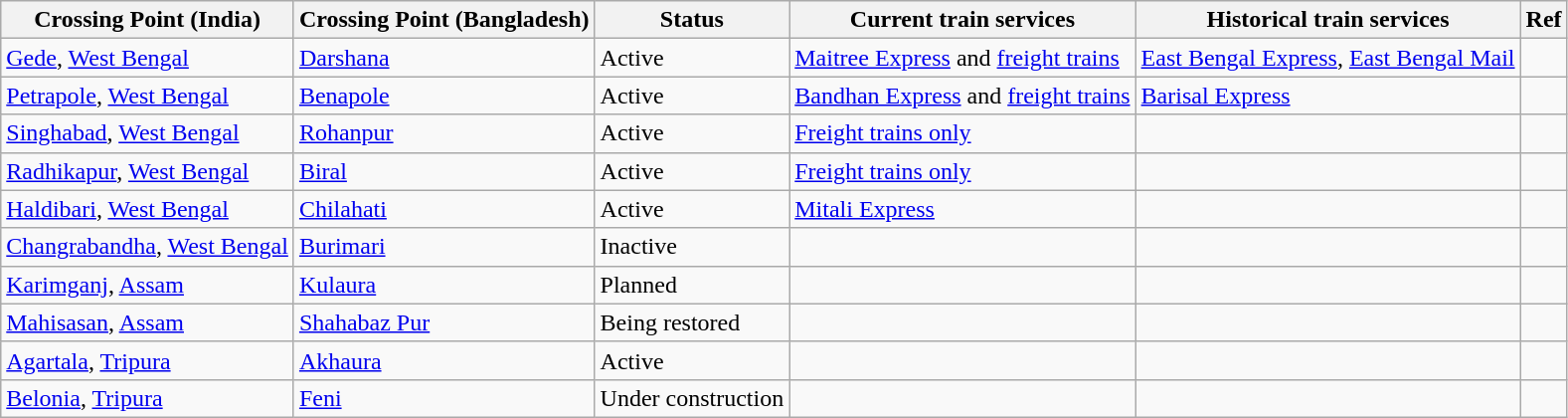<table class="wikitable sortable">
<tr>
<th>Crossing Point (India)</th>
<th>Crossing Point (Bangladesh)</th>
<th>Status</th>
<th>Current train services</th>
<th>Historical train services</th>
<th>Ref</th>
</tr>
<tr>
<td><a href='#'>Gede</a>, <a href='#'>West Bengal</a></td>
<td><a href='#'>Darshana</a></td>
<td>Active</td>
<td><a href='#'>Maitree Express</a> and <a href='#'>freight trains</a></td>
<td><a href='#'>East Bengal Express</a>, <a href='#'>East Bengal Mail</a></td>
<td></td>
</tr>
<tr>
<td><a href='#'>Petrapole</a>, <a href='#'>West Bengal</a></td>
<td><a href='#'>Benapole</a></td>
<td>Active</td>
<td><a href='#'>Bandhan Express</a> and <a href='#'>freight trains</a></td>
<td><a href='#'>Barisal Express</a></td>
<td></td>
</tr>
<tr>
<td><a href='#'>Singhabad</a>, <a href='#'>West Bengal</a></td>
<td><a href='#'>Rohanpur</a></td>
<td>Active</td>
<td><a href='#'>Freight trains only</a></td>
<td></td>
<td></td>
</tr>
<tr>
<td><a href='#'>Radhikapur</a>, <a href='#'>West Bengal</a></td>
<td><a href='#'>Biral</a></td>
<td>Active</td>
<td><a href='#'>Freight trains only</a></td>
<td></td>
<td></td>
</tr>
<tr>
<td><a href='#'>Haldibari</a>, <a href='#'>West Bengal</a></td>
<td><a href='#'>Chilahati</a></td>
<td>Active</td>
<td><a href='#'>Mitali Express</a></td>
<td></td>
<td></td>
</tr>
<tr>
<td><a href='#'>Changrabandha</a>, <a href='#'>West Bengal</a></td>
<td><a href='#'>Burimari</a></td>
<td>Inactive</td>
<td></td>
<td></td>
<td></td>
</tr>
<tr>
<td><a href='#'>Karimganj</a>, <a href='#'>Assam</a></td>
<td><a href='#'>Kulaura</a></td>
<td>Planned</td>
<td></td>
<td></td>
<td></td>
</tr>
<tr>
<td><a href='#'>Mahisasan</a>, <a href='#'>Assam</a></td>
<td><a href='#'>Shahabaz Pur</a></td>
<td>Being restored</td>
<td></td>
<td></td>
<td></td>
</tr>
<tr>
<td><a href='#'>Agartala</a>, <a href='#'>Tripura</a></td>
<td><a href='#'>Akhaura</a></td>
<td>Active</td>
<td></td>
<td></td>
<td></td>
</tr>
<tr>
<td><a href='#'>Belonia</a>, <a href='#'>Tripura</a></td>
<td><a href='#'>Feni</a></td>
<td>Under construction</td>
<td></td>
<td></td>
<td></td>
</tr>
</table>
